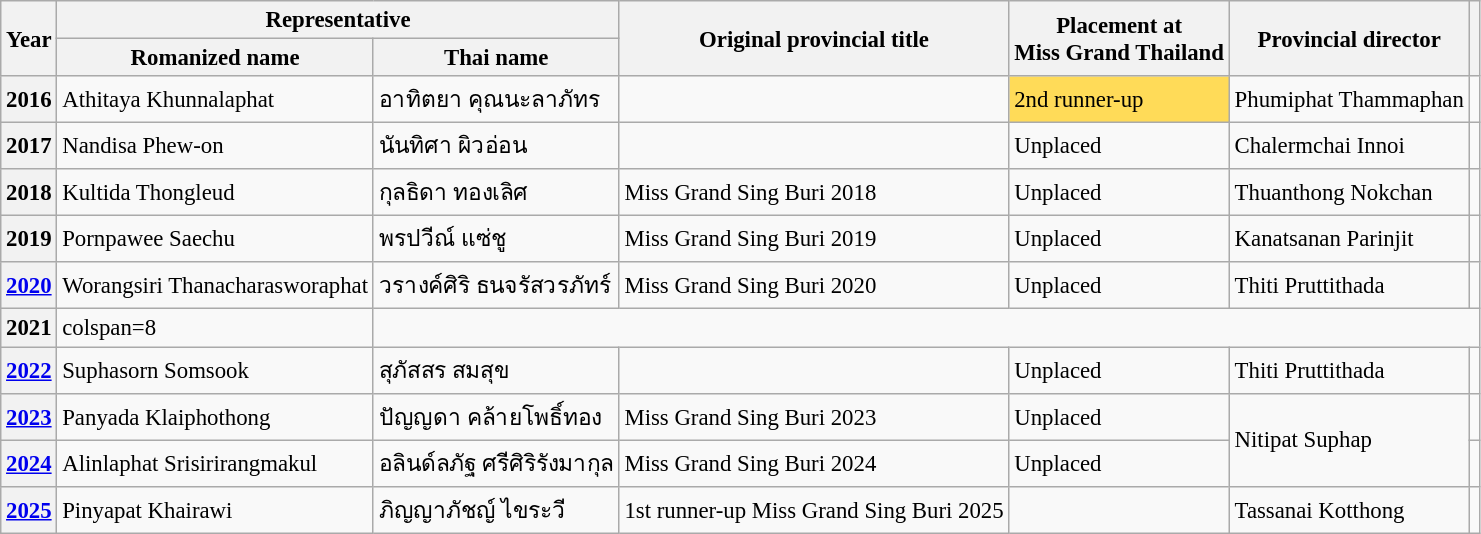<table class="wikitable defaultcenter col2left col3left col6left" style="font-size:95%;">
<tr>
<th rowspan=2>Year</th>
<th colspan=2>Representative</th>
<th rowspan=2>Original provincial title</th>
<th rowspan=2>Placement at<br>Miss Grand Thailand</th>
<th rowspan=2>Provincial director</th>
<th rowspan=2></th>
</tr>
<tr>
<th>Romanized name</th>
<th>Thai name</th>
</tr>
<tr>
<th>2016</th>
<td>Athitaya Khunnalaphat</td>
<td>อาทิตยา คุณนะลาภัทร</td>
<td></td>
<td bgcolor=#FFDB58>2nd runner-up</td>
<td>Phumiphat Thammaphan</td>
<td></td>
</tr>
<tr>
<th>2017</th>
<td>Nandisa Phew-on</td>
<td>นันทิศา ผิวอ่อน</td>
<td></td>
<td>Unplaced</td>
<td>Chalermchai Innoi</td>
<td></td>
</tr>
<tr>
<th>2018</th>
<td>Kultida Thongleud</td>
<td>กุลธิดา ทองเลิศ</td>
<td>Miss Grand Sing Buri 2018</td>
<td>Unplaced</td>
<td>Thuanthong Nokchan</td>
<td></td>
</tr>
<tr>
<th>2019</th>
<td>Pornpawee Saechu</td>
<td>พรปวีณ์ แซ่ชู</td>
<td>Miss Grand Sing Buri 2019</td>
<td>Unplaced</td>
<td>Kanatsanan Parinjit</td>
<td></td>
</tr>
<tr>
<th><a href='#'>2020</a></th>
<td>Worangsiri Thanacharasworaphat</td>
<td>วรางค์ศิริ ธนจรัสวรภัทร์</td>
<td>Miss Grand Sing Buri 2020</td>
<td>Unplaced</td>
<td>Thiti Pruttithada</td>
<td></td>
</tr>
<tr>
<th>2021</th>
<td>colspan=8 </td>
</tr>
<tr>
<th><a href='#'>2022</a></th>
<td>Suphasorn Somsook</td>
<td>สุภัสสร สมสุข</td>
<td></td>
<td>Unplaced</td>
<td>Thiti Pruttithada</td>
<td></td>
</tr>
<tr>
<th><a href='#'>2023</a></th>
<td>Panyada Klaiphothong</td>
<td>ปัญญดา คล้ายโพธิ์ทอง</td>
<td>Miss Grand Sing Buri 2023</td>
<td>Unplaced</td>
<td rowspan=2>Nitipat Suphap</td>
<td></td>
</tr>
<tr>
<th><a href='#'>2024</a></th>
<td>Alinlaphat Srisirirangmakul</td>
<td>อลินด์ลภัฐ ศรีศิริรังมากุล</td>
<td>Miss Grand Sing Buri 2024</td>
<td>Unplaced</td>
<td></td>
</tr>
<tr>
<th><a href='#'>2025</a></th>
<td>Pinyapat Khairawi</td>
<td>ภิญญาภัชญ์ ไขระวี</td>
<td>1st runner-up Miss Grand Sing Buri 2025</td>
<td></td>
<td>Tassanai Kotthong</td>
<td></td>
</tr>
</table>
